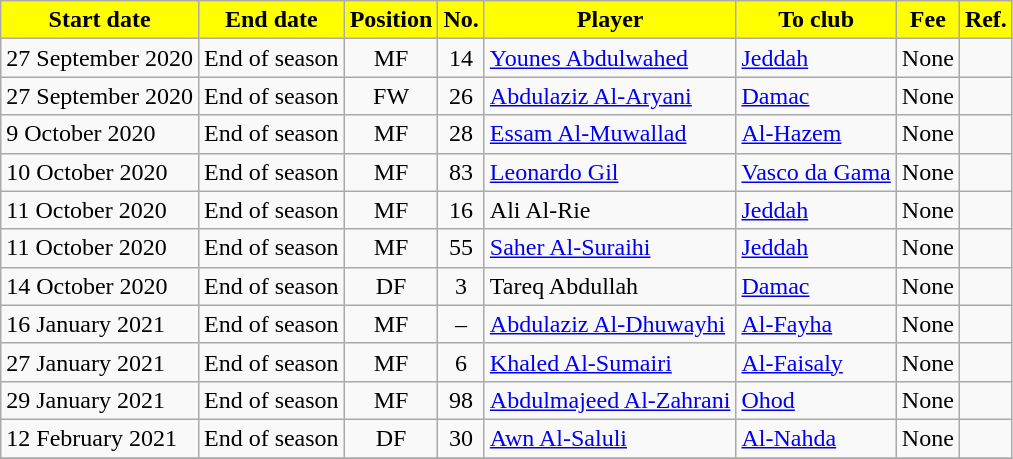<table class="wikitable sortable">
<tr>
<th style="background:yellow; color:black;"><strong>Start date</strong></th>
<th style="background:yellow; color:black;"><strong>End date</strong></th>
<th style="background:yellow; color:black;"><strong>Position</strong></th>
<th style="background:yellow; color:black;"><strong>No.</strong></th>
<th style="background:yellow; color:black;"><strong>Player</strong></th>
<th style="background:yellow; color:black;"><strong>To club</strong></th>
<th style="background:yellow; color:black;"><strong>Fee</strong></th>
<th style="background:yellow; color:black;"><strong>Ref.</strong></th>
</tr>
<tr>
<td>27 September 2020</td>
<td>End of season</td>
<td style="text-align:center;">MF</td>
<td style="text-align:center;">14</td>
<td style="text-align:left;"> <a href='#'>Younes Abdulwahed</a></td>
<td style="text-align:left;"> <a href='#'>Jeddah</a></td>
<td>None</td>
<td></td>
</tr>
<tr>
<td>27 September 2020</td>
<td>End of season</td>
<td style="text-align:center;">FW</td>
<td style="text-align:center;">26</td>
<td style="text-align:left;"> <a href='#'>Abdulaziz Al-Aryani</a></td>
<td style="text-align:left;"> <a href='#'>Damac</a></td>
<td>None</td>
<td></td>
</tr>
<tr>
<td>9 October 2020</td>
<td>End of season</td>
<td style="text-align:center;">MF</td>
<td style="text-align:center;">28</td>
<td style="text-align:left;"> <a href='#'>Essam Al-Muwallad</a></td>
<td style="text-align:left;"> <a href='#'>Al-Hazem</a></td>
<td>None</td>
<td></td>
</tr>
<tr>
<td>10 October 2020</td>
<td>End of season</td>
<td style="text-align:center;">MF</td>
<td style="text-align:center;">83</td>
<td style="text-align:left;"> <a href='#'>Leonardo Gil</a></td>
<td style="text-align:left;"> <a href='#'>Vasco da Gama</a></td>
<td>None</td>
<td></td>
</tr>
<tr>
<td>11 October 2020</td>
<td>End of season</td>
<td style="text-align:center;">MF</td>
<td style="text-align:center;">16</td>
<td style="text-align:left;"> Ali Al-Rie</td>
<td style="text-align:left;"> <a href='#'>Jeddah</a></td>
<td>None</td>
<td></td>
</tr>
<tr>
<td>11 October 2020</td>
<td>End of season</td>
<td style="text-align:center;">MF</td>
<td style="text-align:center;">55</td>
<td style="text-align:left;"> <a href='#'>Saher Al-Suraihi</a></td>
<td style="text-align:left;"> <a href='#'>Jeddah</a></td>
<td>None</td>
<td></td>
</tr>
<tr>
<td>14 October 2020</td>
<td>End of season</td>
<td style="text-align:center;">DF</td>
<td style="text-align:center;">3</td>
<td style="text-align:left;"> Tareq Abdullah</td>
<td style="text-align:left;"> <a href='#'>Damac</a></td>
<td>None</td>
<td></td>
</tr>
<tr>
<td>16 January 2021</td>
<td>End of season</td>
<td style="text-align:center;">MF</td>
<td style="text-align:center;">–</td>
<td style="text-align:left;"> <a href='#'>Abdulaziz Al-Dhuwayhi</a></td>
<td style="text-align:left;"> <a href='#'>Al-Fayha</a></td>
<td>None</td>
<td></td>
</tr>
<tr>
<td>27 January 2021</td>
<td>End of season</td>
<td style="text-align:center;">MF</td>
<td style="text-align:center;">6</td>
<td style="text-align:left;"> <a href='#'>Khaled Al-Sumairi</a></td>
<td style="text-align:left;"> <a href='#'>Al-Faisaly</a></td>
<td>None</td>
<td></td>
</tr>
<tr>
<td>29 January 2021</td>
<td>End of season</td>
<td style="text-align:center;">MF</td>
<td style="text-align:center;">98</td>
<td style="text-align:left;"> <a href='#'>Abdulmajeed Al-Zahrani</a></td>
<td style="text-align:left;"> <a href='#'>Ohod</a></td>
<td>None</td>
<td></td>
</tr>
<tr>
<td>12 February 2021</td>
<td>End of season</td>
<td style="text-align:center;">DF</td>
<td style="text-align:center;">30</td>
<td style="text-align:left;"> <a href='#'>Awn Al-Saluli</a></td>
<td style="text-align:left;"> <a href='#'>Al-Nahda</a></td>
<td>None</td>
<td></td>
</tr>
<tr>
</tr>
</table>
